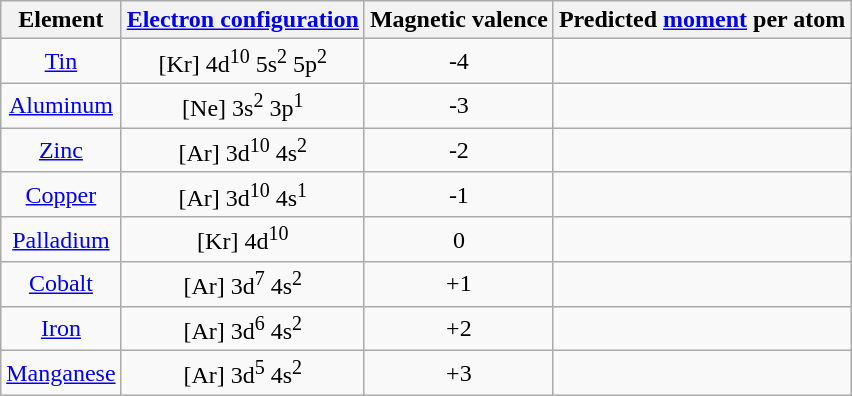<table class="wikitable" style="text-align:center;">
<tr>
<th>Element</th>
<th><a href='#'>Electron configuration</a></th>
<th>Magnetic valence</th>
<th>Predicted <a href='#'>moment</a> per atom</th>
</tr>
<tr>
<td><a href='#'>Tin</a></td>
<td>[Kr] 4d<sup>10</sup> 5s<sup>2</sup> 5p<sup>2</sup></td>
<td>-4</td>
<td></td>
</tr>
<tr>
<td><a href='#'>Aluminum</a></td>
<td>[Ne] 3s<sup>2</sup> 3p<sup>1</sup></td>
<td>-3</td>
<td></td>
</tr>
<tr>
<td><a href='#'>Zinc</a></td>
<td>[Ar] 3d<sup>10</sup> 4s<sup>2</sup></td>
<td>-2</td>
<td></td>
</tr>
<tr>
<td><a href='#'>Copper</a></td>
<td>[Ar] 3d<sup>10</sup> 4s<sup>1</sup></td>
<td>-1</td>
<td></td>
</tr>
<tr>
<td><a href='#'>Palladium</a></td>
<td>[Kr] 4d<sup>10</sup></td>
<td>0</td>
<td></td>
</tr>
<tr>
<td><a href='#'>Cobalt</a></td>
<td>[Ar] 3d<sup>7</sup> 4s<sup>2</sup></td>
<td>+1</td>
<td></td>
</tr>
<tr>
<td><a href='#'>Iron</a></td>
<td>[Ar] 3d<sup>6</sup> 4s<sup>2</sup></td>
<td>+2</td>
<td></td>
</tr>
<tr>
<td><a href='#'>Manganese</a></td>
<td>[Ar] 3d<sup>5</sup> 4s<sup>2</sup></td>
<td>+3</td>
<td></td>
</tr>
</table>
